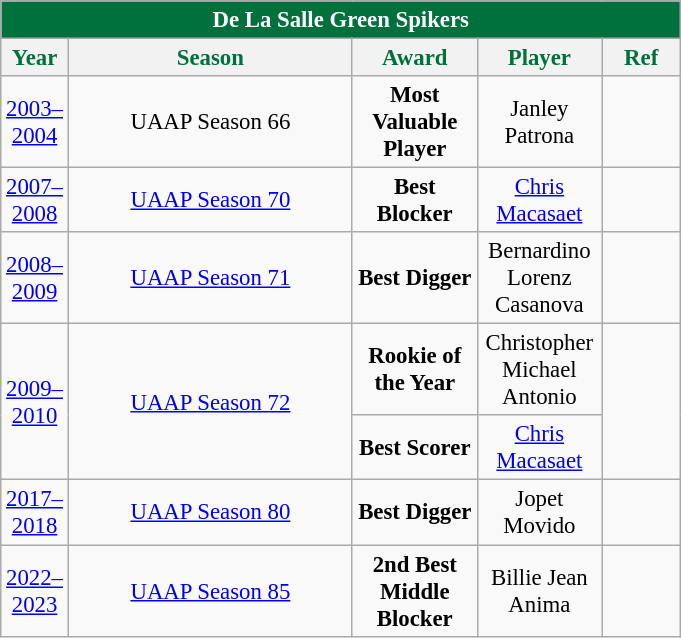<table class="wikitable sortable" style="font-size:95%; text-align:left;">
<tr>
<th colspan="5" style= "background: #00703c; color: white; text-align: center"><strong>De La Salle Green Spikers</strong></th>
</tr>
<tr style="background: ffffff; color: #00703c">
<th style= "align=center; width:1em;">Year</th>
<th style= "align=center;width:12em;">Season</th>
<th style= "align=center; width:5em;">Award</th>
<th style= "align=center; width:5em;">Player</th>
<th style= "align=center; width:3em;">Ref</th>
</tr>
<tr align=center>
<td><a href='#'>2003–2004</a></td>
<td>UAAP Season 66</td>
<td><strong>Most Valuable Player</strong></td>
<td>Janley Patrona</td>
<td></td>
</tr>
<tr align=center>
<td><a href='#'>2007–2008</a></td>
<td><a href='#'>UAAP Season 70</a></td>
<td><strong>Best Blocker</strong></td>
<td><a href='#'>Chris Macasaet</a></td>
<td></td>
</tr>
<tr align=center>
<td><a href='#'>2008–2009</a></td>
<td><a href='#'>UAAP Season 71</a></td>
<td><strong>Best Digger</strong></td>
<td>Bernardino Lorenz Casanova</td>
<td></td>
</tr>
<tr align=center>
<td rowspan=2><a href='#'>2009–2010</a></td>
<td rowspan=2><a href='#'>UAAP Season 72</a></td>
<td><strong>Rookie of the Year</strong></td>
<td>Christopher Michael Antonio</td>
<td rowspan=2></td>
</tr>
<tr align=center>
<td><strong>Best Scorer</strong></td>
<td><a href='#'>Chris Macasaet</a></td>
</tr>
<tr align=center>
<td><a href='#'>2017–2018</a></td>
<td><a href='#'>UAAP Season 80</a></td>
<td><strong>Best Digger</strong></td>
<td>Jopet Movido</td>
<td></td>
</tr>
<tr align=center>
<td><a href='#'>2022–2023</a></td>
<td><a href='#'>UAAP Season 85</a></td>
<td><strong>2nd Best Middle Blocker</strong></td>
<td>Billie Jean Anima</td>
<td></td>
</tr>
</table>
